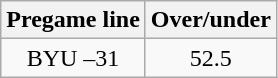<table class="wikitable">
<tr align="center">
<th style=>Pregame line</th>
<th style=>Over/under</th>
</tr>
<tr align="center">
<td>BYU –31</td>
<td>52.5</td>
</tr>
</table>
